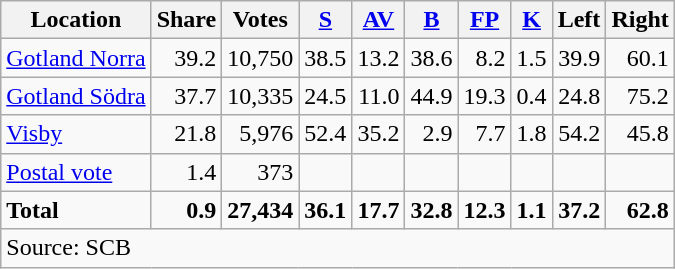<table class="wikitable sortable" style=text-align:right>
<tr>
<th>Location</th>
<th>Share</th>
<th>Votes</th>
<th><a href='#'>S</a></th>
<th><a href='#'>AV</a></th>
<th><a href='#'>B</a></th>
<th><a href='#'>FP</a></th>
<th><a href='#'>K</a></th>
<th>Left</th>
<th>Right</th>
</tr>
<tr>
<td align=left><a href='#'>Gotland Norra</a></td>
<td>39.2</td>
<td>10,750</td>
<td>38.5</td>
<td>13.2</td>
<td>38.6</td>
<td>8.2</td>
<td>1.5</td>
<td>39.9</td>
<td>60.1</td>
</tr>
<tr>
<td align=left><a href='#'>Gotland Södra</a></td>
<td>37.7</td>
<td>10,335</td>
<td>24.5</td>
<td>11.0</td>
<td>44.9</td>
<td>19.3</td>
<td>0.4</td>
<td>24.8</td>
<td>75.2</td>
</tr>
<tr>
<td align=left><a href='#'>Visby</a></td>
<td>21.8</td>
<td>5,976</td>
<td>52.4</td>
<td>35.2</td>
<td>2.9</td>
<td>7.7</td>
<td>1.8</td>
<td>54.2</td>
<td>45.8</td>
</tr>
<tr>
<td align=left><a href='#'>Postal vote</a></td>
<td>1.4</td>
<td>373</td>
<td></td>
<td></td>
<td></td>
<td></td>
<td></td>
<td></td>
<td></td>
</tr>
<tr>
<td align=left><strong>Total</strong></td>
<td><strong>0.9</strong></td>
<td><strong>27,434</strong></td>
<td><strong>36.1</strong></td>
<td><strong>17.7</strong></td>
<td><strong>32.8</strong></td>
<td><strong>12.3</strong></td>
<td><strong>1.1</strong></td>
<td><strong>37.2</strong></td>
<td><strong>62.8</strong></td>
</tr>
<tr>
<td align=left colspan=10>Source: SCB </td>
</tr>
</table>
